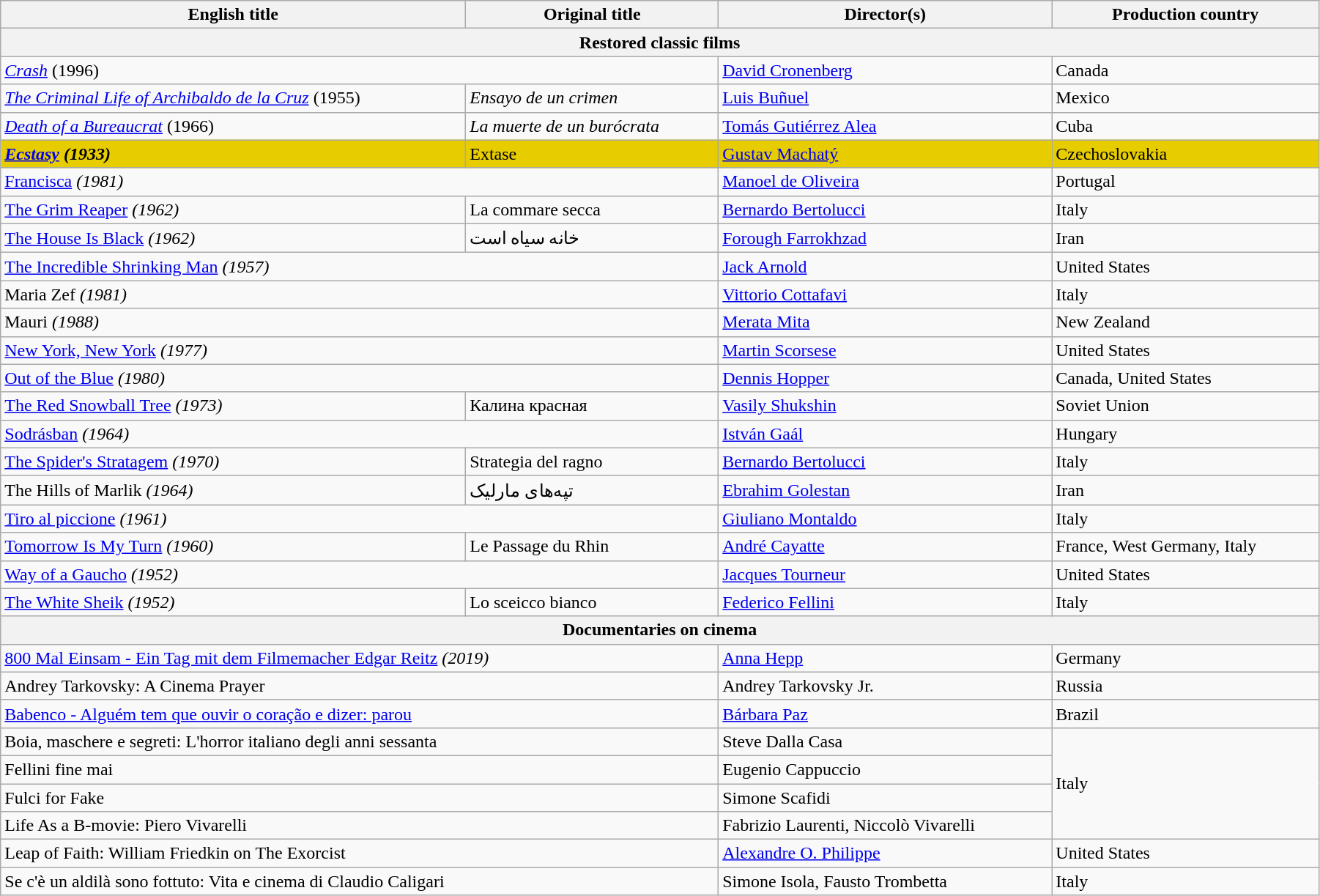<table class="wikitable" style="width:95%; margin-bottom:0px">
<tr>
<th>English title</th>
<th>Original title</th>
<th>Director(s)</th>
<th>Production country</th>
</tr>
<tr>
<th colspan=4>Restored classic films</th>
</tr>
<tr>
<td colspan=2><em><a href='#'>Crash</a></em> (1996)</td>
<td data-sort-value="Cronenberg"><a href='#'>David Cronenberg</a></td>
<td>Canada</td>
</tr>
<tr>
<td><em><a href='#'>The Criminal Life of Archibaldo de la Cruz</a></em> (1955)</td>
<td><em>Ensayo de un crimen</em></td>
<td data-sort-value="Buñuel"><a href='#'>Luis Buñuel</a></td>
<td>Mexico</td>
</tr>
<tr>
<td><em><a href='#'>Death of a Bureaucrat</a></em> (1966)</td>
<td><em>La muerte de un burócrata</em></td>
<td data-sort-value="Gutiérrez Alea"><a href='#'>Tomás Gutiérrez Alea</a></td>
<td>Cuba</td>
</tr>
<tr style="background:#E7CD00;">
<td><strong><em><a href='#'>Ecstasy</a><em> (1933)<strong></td>
<td></em></strong>Extase<strong><em></td>
<td data-sort-value="Machatý"></strong><a href='#'>Gustav Machatý</a><strong></td>
<td></strong>Czechoslovakia<strong></td>
</tr>
<tr>
<td colspan=2></em><a href='#'>Francisca</a><em> (1981)</td>
<td data-sort-value="De Oliveira"><a href='#'>Manoel de Oliveira</a></td>
<td>Portugal</td>
</tr>
<tr>
<td></em><a href='#'>The Grim Reaper</a><em> (1962)</td>
<td></em>La commare secca<em></td>
<td data-sort-value="Bertolucci"><a href='#'>Bernardo Bertolucci</a></td>
<td>Italy</td>
</tr>
<tr>
<td></em><a href='#'>The House Is Black</a><em> (1962)</td>
<td>خانه سیاه است</td>
<td data-sort-value="Farrokhzad"><a href='#'>Forough Farrokhzad</a></td>
<td>Iran</td>
</tr>
<tr>
<td colspan=2></em><a href='#'>The Incredible Shrinking Man</a><em> (1957)</td>
<td data-sort-value="Arnold"><a href='#'>Jack Arnold</a></td>
<td>United States</td>
</tr>
<tr>
<td colspan=2></em>Maria Zef<em> (1981)</td>
<td data-sort-value="Cottafavi"><a href='#'>Vittorio Cottafavi</a></td>
<td>Italy</td>
</tr>
<tr>
<td colspan=2></em>Mauri<em> (1988)</td>
<td data-sort-value="Mita"><a href='#'>Merata Mita</a></td>
<td>New Zealand</td>
</tr>
<tr>
<td colspan=2></em><a href='#'>New York, New York</a><em> (1977)</td>
<td data-sort-value="Scorsese"><a href='#'>Martin Scorsese</a></td>
<td>United States</td>
</tr>
<tr>
<td colspan=2></em><a href='#'>Out of the Blue</a><em> (1980)</td>
<td data-sort-value="Hopper"><a href='#'>Dennis Hopper</a></td>
<td>Canada, United States</td>
</tr>
<tr>
<td></em><a href='#'>The Red Snowball Tree</a><em> (1973)</td>
<td></em>Калина красная<em></td>
<td data-sort-value="Shukshin"><a href='#'>Vasily Shukshin</a></td>
<td>Soviet Union</td>
</tr>
<tr>
<td colspan=2></em><a href='#'>Sodrásban</a><em> (1964)</td>
<td data-sort-value="Gaál"><a href='#'>István Gaál</a></td>
<td>Hungary</td>
</tr>
<tr>
<td></em><a href='#'>The Spider's Stratagem</a><em> (1970)</td>
<td></em>Strategia del ragno<em></td>
<td data-sort-value="Bertolucci"><a href='#'>Bernardo Bertolucci</a></td>
<td>Italy</td>
</tr>
<tr>
<td></em>The Hills of Marlik<em> (1964)</td>
<td>تپه‌های مارلیک</td>
<td data-sort-value="Golestan"><a href='#'>Ebrahim Golestan</a></td>
<td>Iran</td>
</tr>
<tr>
<td colspan=2></em><a href='#'>Tiro al piccione</a><em> (1961)</td>
<td data-sort-value="Montaldo"><a href='#'>Giuliano Montaldo</a></td>
<td>Italy</td>
</tr>
<tr>
<td></em><a href='#'>Tomorrow Is My Turn</a><em> (1960)</td>
<td></em>Le Passage du Rhin<em></td>
<td data-sort-value="Cayatte"><a href='#'>André Cayatte</a></td>
<td>France, West Germany, Italy</td>
</tr>
<tr>
<td colspan=2></em><a href='#'>Way of a Gaucho</a><em> (1952)</td>
<td data-sort-value="Tourneur"><a href='#'>Jacques Tourneur</a></td>
<td>United States</td>
</tr>
<tr>
<td></em><a href='#'>The White Sheik</a><em> (1952)</td>
<td></em>Lo sceicco bianco<em></td>
<td data-sort-value="Fellini"><a href='#'>Federico Fellini</a></td>
<td>Italy</td>
</tr>
<tr>
<th colspan="4">Documentaries on cinema</th>
</tr>
<tr>
<td colspan="2"></em><a href='#'>800 Mal Einsam - Ein Tag mit dem Filmemacher Edgar Reitz</a><em> (2019)</td>
<td><a href='#'>Anna Hepp</a></td>
<td>Germany</td>
</tr>
<tr>
<td colspan="2"></em>Andrey Tarkovsky: A Cinema Prayer<em></td>
<td>Andrey Tarkovsky Jr.</td>
<td>Russia</td>
</tr>
<tr -style="background:#E7CD00;">
<td colspan="2"></em><a href='#'></strong>Babenco - Alguém tem que ouvir o coração e dizer: parou<strong></a><em></td>
<td></strong><a href='#'>Bárbara Paz</a><strong></td>
<td></strong>Brazil<strong></td>
</tr>
<tr>
<td colspan="2"></em>Boia, maschere e segreti: L'horror italiano degli anni sessanta<em></td>
<td>Steve Dalla Casa</td>
<td rowspan="4">Italy</td>
</tr>
<tr>
<td colspan="2"></em>Fellini fine mai<em></td>
<td>Eugenio Cappuccio</td>
</tr>
<tr>
<td colspan="2"></em>Fulci for Fake<em></td>
<td>Simone Scafidi</td>
</tr>
<tr>
<td colspan="2"></em>Life As a B-movie: Piero Vivarelli<em></td>
<td>Fabrizio Laurenti, Niccolò Vivarelli</td>
</tr>
<tr>
<td colspan="2"></em>Leap of Faith: William Friedkin on The Exorcist<em></td>
<td><a href='#'>Alexandre O. Philippe</a></td>
<td>United States</td>
</tr>
<tr>
<td colspan="2"></em>Se c'è un aldilà sono fottuto: Vita e cinema di Claudio Caligari<em></td>
<td>Simone Isola, Fausto Trombetta</td>
<td>Italy</td>
</tr>
</table>
